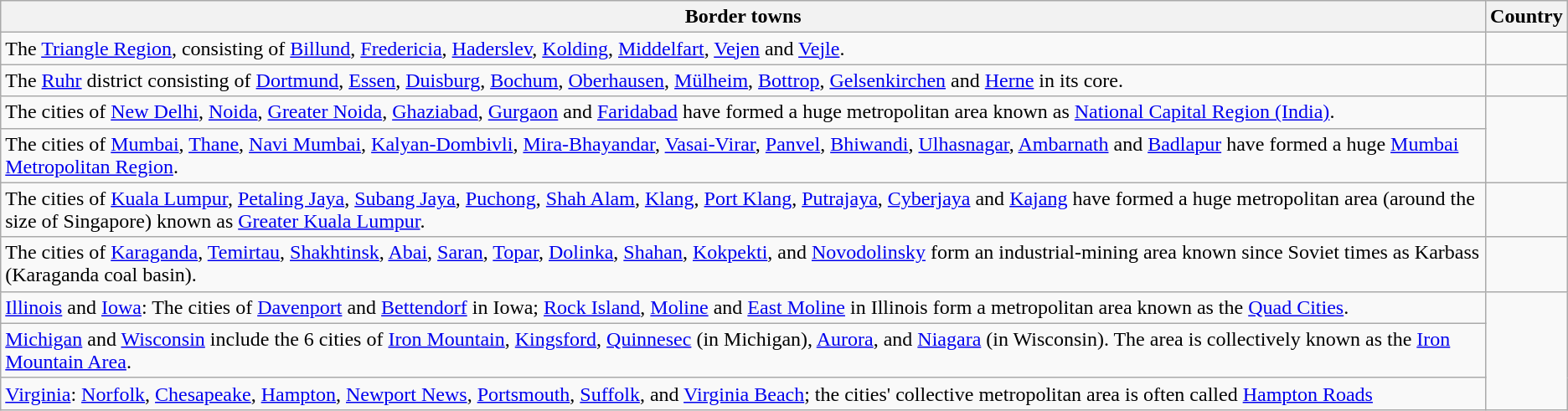<table class="wikitable sortable">
<tr>
<th>Border towns</th>
<th>Country</th>
</tr>
<tr>
<td>The <a href='#'>Triangle Region</a>, consisting of <a href='#'>Billund</a>, <a href='#'>Fredericia</a>, <a href='#'>Haderslev</a>, <a href='#'>Kolding</a>, <a href='#'>Middelfart</a>, <a href='#'>Vejen</a> and <a href='#'>Vejle</a>.</td>
<td></td>
</tr>
<tr>
<td>The <a href='#'>Ruhr</a> district consisting of <a href='#'>Dortmund</a>, <a href='#'>Essen</a>, <a href='#'>Duisburg</a>, <a href='#'>Bochum</a>, <a href='#'>Oberhausen</a>, <a href='#'>Mülheim</a>, <a href='#'>Bottrop</a>, <a href='#'>Gelsenkirchen</a> and <a href='#'>Herne</a> in its core.</td>
<td></td>
</tr>
<tr>
<td>The cities of <a href='#'>New Delhi</a>, <a href='#'>Noida</a>, <a href='#'>Greater Noida</a>, <a href='#'>Ghaziabad</a>, <a href='#'>Gurgaon</a> and <a href='#'>Faridabad</a> have formed a huge metropolitan area known as <a href='#'>National Capital Region (India)</a>.</td>
<td rowspan="2"></td>
</tr>
<tr>
<td>The cities of <a href='#'>Mumbai</a>, <a href='#'>Thane</a>, <a href='#'>Navi Mumbai</a>, <a href='#'>Kalyan-Dombivli</a>, <a href='#'>Mira-Bhayandar</a>, <a href='#'>Vasai-Virar</a>, <a href='#'>Panvel</a>, <a href='#'>Bhiwandi</a>, <a href='#'>Ulhasnagar</a>, <a href='#'>Ambarnath</a> and <a href='#'>Badlapur</a> have formed a huge <a href='#'>Mumbai Metropolitan Region</a>.</td>
</tr>
<tr>
<td>The cities of <a href='#'>Kuala Lumpur</a>, <a href='#'>Petaling Jaya</a>, <a href='#'>Subang Jaya</a>, <a href='#'>Puchong</a>, <a href='#'>Shah Alam</a>, <a href='#'>Klang</a>, <a href='#'>Port Klang</a>, <a href='#'>Putrajaya</a>, <a href='#'>Cyberjaya</a> and <a href='#'>Kajang</a> have formed a huge metropolitan area (around the size of Singapore) known as <a href='#'>Greater Kuala Lumpur</a>.</td>
<td></td>
</tr>
<tr>
<td>The cities of <a href='#'>Karaganda</a>, <a href='#'>Temirtau</a>, <a href='#'>Shakhtinsk</a>, <a href='#'>Abai</a>, <a href='#'>Saran</a>, <a href='#'>Topar</a>, <a href='#'>Dolinka</a>, <a href='#'>Shahan</a>, <a href='#'>Kokpekti</a>, and <a href='#'>Novodolinsky</a> form an industrial-mining area known since Soviet times as Karbass (Karaganda coal basin).</td>
<td></td>
</tr>
<tr>
<td><a href='#'>Illinois</a> and <a href='#'>Iowa</a>: The cities of <a href='#'>Davenport</a> and <a href='#'>Bettendorf</a> in Iowa; <a href='#'>Rock Island</a>, <a href='#'>Moline</a> and <a href='#'>East Moline</a> in Illinois form a metropolitan area known as the <a href='#'>Quad Cities</a>.</td>
<td rowspan="3"></td>
</tr>
<tr>
<td><a href='#'>Michigan</a> and <a href='#'>Wisconsin</a> include the 6 cities of <a href='#'>Iron Mountain</a>, <a href='#'>Kingsford</a>, <a href='#'>Quinnesec</a> (in Michigan), <a href='#'>Aurora</a>, and <a href='#'>Niagara</a> (in Wisconsin). The area is collectively known as the <a href='#'>Iron Mountain Area</a>.</td>
</tr>
<tr>
<td><a href='#'>Virginia</a>: <a href='#'>Norfolk</a>, <a href='#'>Chesapeake</a>, <a href='#'>Hampton</a>, <a href='#'>Newport News</a>, <a href='#'>Portsmouth</a>, <a href='#'>Suffolk</a>, and <a href='#'>Virginia Beach</a>; the cities' collective metropolitan area is often called <a href='#'>Hampton Roads</a></td>
</tr>
</table>
